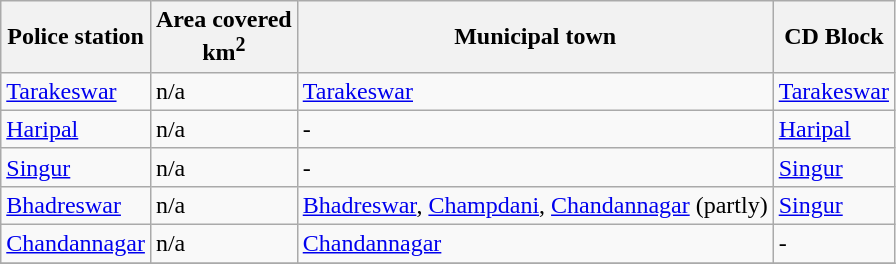<table class="wikitable sortable">
<tr>
<th>Police station</th>
<th>Area covered<br>km<sup>2</sup></th>
<th>Municipal town</th>
<th>CD Block</th>
</tr>
<tr>
<td><a href='#'>Tarakeswar</a></td>
<td>n/a</td>
<td><a href='#'>Tarakeswar</a></td>
<td><a href='#'>Tarakeswar</a></td>
</tr>
<tr>
<td><a href='#'>Haripal</a></td>
<td>n/a</td>
<td>-</td>
<td><a href='#'>Haripal</a></td>
</tr>
<tr>
<td><a href='#'>Singur</a></td>
<td>n/a</td>
<td>-</td>
<td><a href='#'>Singur</a></td>
</tr>
<tr>
<td><a href='#'>Bhadreswar</a></td>
<td>n/a</td>
<td><a href='#'>Bhadreswar</a>, <a href='#'>Champdani</a>, <a href='#'>Chandannagar</a> (partly)</td>
<td><a href='#'>Singur</a></td>
</tr>
<tr>
<td><a href='#'>Chandannagar</a></td>
<td>n/a</td>
<td><a href='#'>Chandannagar</a></td>
<td>-</td>
</tr>
<tr>
</tr>
</table>
